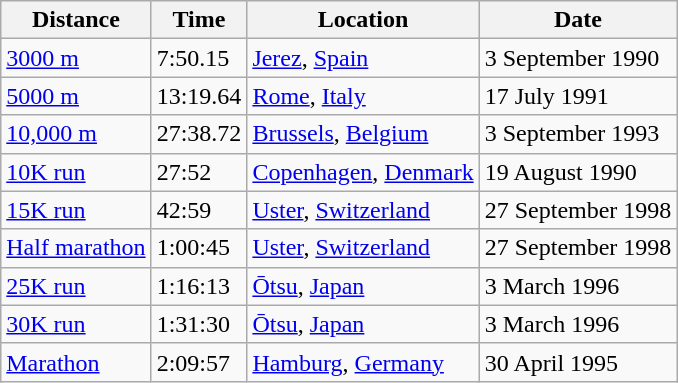<table class="wikitable">
<tr>
<th>Distance</th>
<th>Time</th>
<th>Location</th>
<th>Date</th>
</tr>
<tr>
<td><a href='#'>3000 m</a></td>
<td>7:50.15</td>
<td><a href='#'>Jerez</a>, <a href='#'>Spain</a></td>
<td>3 September 1990</td>
</tr>
<tr>
<td><a href='#'>5000 m</a></td>
<td>13:19.64</td>
<td><a href='#'>Rome</a>, <a href='#'>Italy</a></td>
<td>17 July 1991</td>
</tr>
<tr>
<td><a href='#'>10,000 m</a></td>
<td>27:38.72</td>
<td><a href='#'>Brussels</a>, <a href='#'>Belgium</a></td>
<td>3 September 1993</td>
</tr>
<tr>
<td><a href='#'>10K run</a></td>
<td>27:52</td>
<td><a href='#'>Copenhagen</a>, <a href='#'>Denmark</a></td>
<td>19 August 1990</td>
</tr>
<tr>
<td><a href='#'>15K run</a></td>
<td>42:59</td>
<td><a href='#'>Uster</a>, <a href='#'>Switzerland</a></td>
<td>27 September 1998</td>
</tr>
<tr>
<td><a href='#'>Half marathon</a></td>
<td>1:00:45</td>
<td><a href='#'>Uster</a>, <a href='#'>Switzerland</a></td>
<td>27 September 1998</td>
</tr>
<tr>
<td><a href='#'>25K run</a></td>
<td>1:16:13</td>
<td><a href='#'>Ōtsu</a>, <a href='#'>Japan</a></td>
<td>3 March 1996</td>
</tr>
<tr>
<td><a href='#'>30K run</a></td>
<td>1:31:30</td>
<td><a href='#'>Ōtsu</a>, <a href='#'>Japan</a></td>
<td>3 March 1996</td>
</tr>
<tr>
<td><a href='#'>Marathon</a></td>
<td>2:09:57</td>
<td><a href='#'>Hamburg</a>, <a href='#'>Germany</a></td>
<td>30 April 1995</td>
</tr>
</table>
